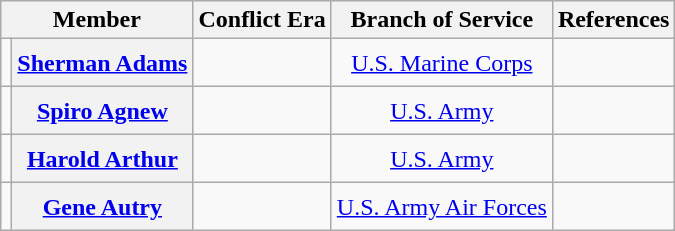<table class=wikitable style="text-align:center">
<tr>
<th scope="col" colspan="2">Member</th>
<th scope="col">Conflict Era</th>
<th scope="col">Branch of Service</th>
<th scope="col">References</th>
</tr>
<tr style="height:2em;">
<td></td>
<th scope="row"><a href='#'>Sherman Adams</a></th>
<td></td>
<td><a href='#'>U.S. Marine Corps</a></td>
<td></td>
</tr>
<tr style="height:2em;">
<td></td>
<th scope="row"><a href='#'>Spiro Agnew</a></th>
<td></td>
<td><a href='#'>U.S. Army</a></td>
<td></td>
</tr>
<tr style="height:2em;">
<td></td>
<th scope="row"><a href='#'>Harold Arthur</a></th>
<td></td>
<td><a href='#'>U.S. Army</a></td>
<td></td>
</tr>
<tr style="height:2em;">
<td></td>
<th scope="row"><a href='#'>Gene Autry</a></th>
<td></td>
<td><a href='#'>U.S. Army Air Forces</a></td>
<td></td>
</tr>
</table>
